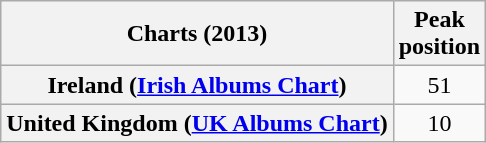<table class="wikitable sortable plainrowheaders" style="text-align:center;">
<tr>
<th align="left">Charts (2013)</th>
<th align="left">Peak<br>position</th>
</tr>
<tr>
<th scope="row">Ireland (<a href='#'>Irish Albums Chart</a>)</th>
<td>51</td>
</tr>
<tr>
<th scope="row">United Kingdom (<a href='#'>UK Albums Chart</a>)</th>
<td>10</td>
</tr>
</table>
